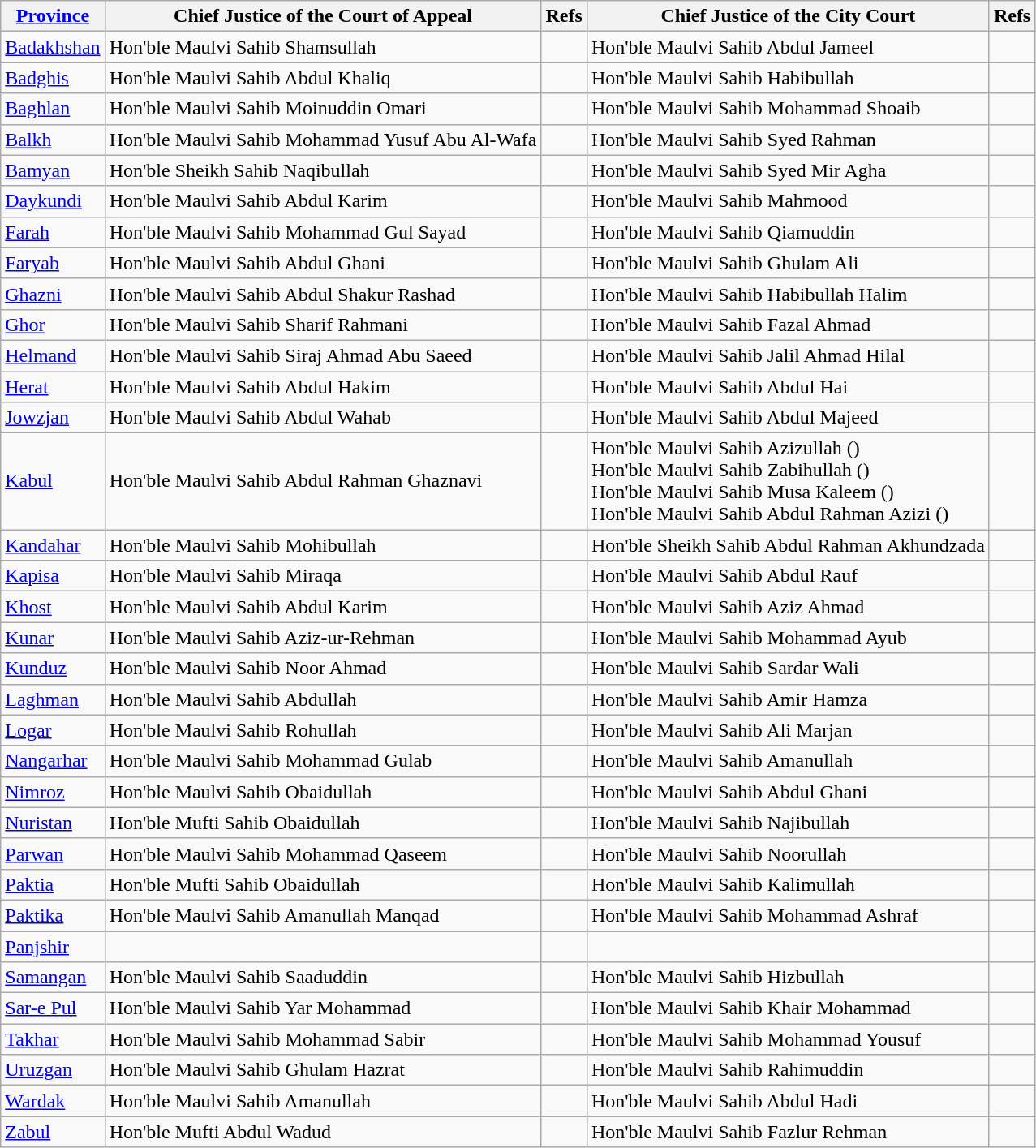<table class="wikitable">
<tr>
<th><a href='#'>Province</a></th>
<th>Chief Justice of the Court of Appeal</th>
<th>Refs</th>
<th>Chief Justice of the City Court</th>
<th>Refs</th>
</tr>
<tr>
<td><a href='#'>Badakhshan</a></td>
<td>Hon'ble Maulvi Sahib Shamsullah</td>
<td></td>
<td>Hon'ble Maulvi Sahib Abdul Jameel</td>
<td></td>
</tr>
<tr>
<td><a href='#'>Badghis</a></td>
<td>Hon'ble Maulvi Sahib Abdul Khaliq</td>
<td></td>
<td>Hon'ble Maulvi Sahib Habibullah</td>
<td></td>
</tr>
<tr>
<td><a href='#'>Baghlan</a></td>
<td>Hon'ble Maulvi Sahib Moinuddin Omari</td>
<td></td>
<td>Hon'ble Maulvi Sahib Mohammad Shoaib</td>
<td></td>
</tr>
<tr>
<td><a href='#'>Balkh</a></td>
<td>Hon'ble Maulvi Sahib Mohammad Yusuf Abu Al-Wafa</td>
<td></td>
<td>Hon'ble Maulvi Sahib Syed Rahman</td>
<td></td>
</tr>
<tr>
<td><a href='#'>Bamyan</a></td>
<td>Hon'ble Sheikh Sahib Naqibullah</td>
<td></td>
<td>Hon'ble Maulvi Sahib Syed Mir Agha</td>
<td></td>
</tr>
<tr>
<td><a href='#'>Daykundi</a></td>
<td>Hon'ble Maulvi Sahib Abdul Karim</td>
<td></td>
<td>Hon'ble Maulvi Sahib Mahmood</td>
<td></td>
</tr>
<tr>
<td><a href='#'>Farah</a></td>
<td>Hon'ble Maulvi Sahib Mohammad Gul Sayad</td>
<td></td>
<td>Hon'ble Maulvi Sahib Qiamuddin</td>
<td></td>
</tr>
<tr>
<td><a href='#'>Faryab</a></td>
<td>Hon'ble Maulvi Sahib Abdul Ghani</td>
<td></td>
<td>Hon'ble Maulvi Sahib Ghulam Ali</td>
<td></td>
</tr>
<tr>
<td><a href='#'>Ghazni</a></td>
<td>Hon'ble Maulvi Sahib Abdul Shakur Rashad</td>
<td></td>
<td>Hon'ble Maulvi Sahib Habibullah Halim</td>
<td></td>
</tr>
<tr>
<td><a href='#'>Ghor</a></td>
<td>Hon'ble Maulvi Sahib Sharif Rahmani</td>
<td></td>
<td>Hon'ble Maulvi Sahib Fazal Ahmad</td>
<td></td>
</tr>
<tr>
<td><a href='#'>Helmand</a></td>
<td>Hon'ble Maulvi Sahib Siraj Ahmad Abu Saeed</td>
<td></td>
<td>Hon'ble Maulvi Sahib Jalil Ahmad Hilal</td>
<td></td>
</tr>
<tr>
<td><a href='#'>Herat</a></td>
<td>Hon'ble Maulvi Sahib Abdul Hakim</td>
<td></td>
<td>Hon'ble Maulvi Sahib Abdul Hai</td>
<td></td>
</tr>
<tr>
<td><a href='#'>Jowzjan</a></td>
<td>Hon'ble Maulvi Sahib Abdul Wahab</td>
<td></td>
<td>Hon'ble Maulvi Sahib Abdul Majeed</td>
<td></td>
</tr>
<tr>
<td><a href='#'>Kabul</a></td>
<td>Hon'ble Maulvi Sahib Abdul Rahman Ghaznavi</td>
<td></td>
<td>Hon'ble Maulvi Sahib Azizullah () <br> Hon'ble Maulvi Sahib Zabihullah () <br> Hon'ble Maulvi Sahib Musa Kaleem () <br> Hon'ble Maulvi Sahib Abdul Rahman Azizi ()</td>
<td></td>
</tr>
<tr>
<td><a href='#'>Kandahar</a></td>
<td>Hon'ble Maulvi Sahib Mohibullah</td>
<td></td>
<td>Hon'ble Sheikh Sahib Abdul Rahman Akhundzada</td>
<td></td>
</tr>
<tr>
<td><a href='#'>Kapisa</a></td>
<td>Hon'ble Maulvi Sahib Miraqa</td>
<td></td>
<td>Hon'ble Maulvi Sahib Abdul Rauf</td>
<td></td>
</tr>
<tr>
<td><a href='#'>Khost</a></td>
<td>Hon'ble Maulvi Sahib Abdul Karim</td>
<td></td>
<td>Hon'ble Maulvi Sahib Aziz Ahmad</td>
<td></td>
</tr>
<tr>
<td><a href='#'>Kunar</a></td>
<td>Hon'ble Maulvi Sahib Aziz-ur-Rehman</td>
<td></td>
<td>Hon'ble Maulvi Sahib Mohammad Ayub</td>
<td></td>
</tr>
<tr>
<td><a href='#'>Kunduz</a></td>
<td>Hon'ble Maulvi Sahib Noor Ahmad</td>
<td></td>
<td>Hon'ble Maulvi Sahib Sardar Wali</td>
<td></td>
</tr>
<tr>
<td><a href='#'>Laghman</a></td>
<td>Hon'ble Maulvi Sahib Abdullah</td>
<td></td>
<td>Hon'ble Maulvi Sahib Amir Hamza</td>
<td></td>
</tr>
<tr>
<td><a href='#'>Logar</a></td>
<td>Hon'ble Maulvi Sahib Rohullah</td>
<td></td>
<td>Hon'ble Maulvi Sahib Ali Marjan</td>
<td></td>
</tr>
<tr>
<td><a href='#'>Nangarhar</a></td>
<td>Hon'ble Maulvi Sahib Mohammad Gulab</td>
<td></td>
<td>Hon'ble Maulvi Sahib Amanullah</td>
<td></td>
</tr>
<tr>
<td><a href='#'>Nimroz</a></td>
<td>Hon'ble Maulvi Sahib Obaidullah</td>
<td></td>
<td>Hon'ble Maulvi Sahib Abdul Ghani</td>
<td></td>
</tr>
<tr>
<td><a href='#'>Nuristan</a></td>
<td>Hon'ble Mufti Sahib Obaidullah</td>
<td></td>
<td>Hon'ble Maulvi Sahib Najibullah</td>
<td></td>
</tr>
<tr>
<td><a href='#'>Parwan</a></td>
<td>Hon'ble Maulvi Sahib Mohammad Qaseem</td>
<td></td>
<td>Hon'ble Maulvi Sahib Noorullah</td>
<td></td>
</tr>
<tr>
<td><a href='#'>Paktia</a></td>
<td>Hon'ble Mufti Sahib Obaidullah</td>
<td></td>
<td>Hon'ble Maulvi Sahib Kalimullah</td>
<td></td>
</tr>
<tr>
<td><a href='#'>Paktika</a></td>
<td>Hon'ble Maulvi Sahib Amanullah Manqad</td>
<td></td>
<td>Hon'ble Maulvi Sahib Mohammad Ashraf</td>
<td></td>
</tr>
<tr>
<td><a href='#'>Panjshir</a></td>
<td></td>
<td></td>
<td></td>
<td></td>
</tr>
<tr>
<td><a href='#'>Samangan</a></td>
<td>Hon'ble Maulvi Sahib Saaduddin</td>
<td></td>
<td>Hon'ble Maulvi Sahib Hizbullah</td>
<td></td>
</tr>
<tr>
<td><a href='#'>Sar-e Pul</a></td>
<td>Hon'ble Maulvi Sahib Yar Mohammad</td>
<td></td>
<td>Hon'ble Maulvi Sahib Khair Mohammad</td>
<td></td>
</tr>
<tr>
<td><a href='#'>Takhar</a></td>
<td>Hon'ble Maulvi Sahib Mohammad Sabir</td>
<td></td>
<td>Hon'ble Maulvi Sahib Mohammad Yousuf</td>
<td></td>
</tr>
<tr>
<td><a href='#'>Uruzgan</a></td>
<td>Hon'ble Maulvi Sahib Ghulam Hazrat</td>
<td></td>
<td>Hon'ble Maulvi Sahib Rahimuddin</td>
<td></td>
</tr>
<tr>
<td><a href='#'>Wardak</a></td>
<td>Hon'ble Maulvi Sahib Amanullah</td>
<td></td>
<td>Hon'ble Maulvi Sahib Abdul Hadi</td>
<td></td>
</tr>
<tr>
<td><a href='#'>Zabul</a></td>
<td>Hon'ble Mufti Abdul Wadud</td>
<td></td>
<td>Hon'ble Maulvi Sahib Fazlur Rehman</td>
<td></td>
</tr>
</table>
